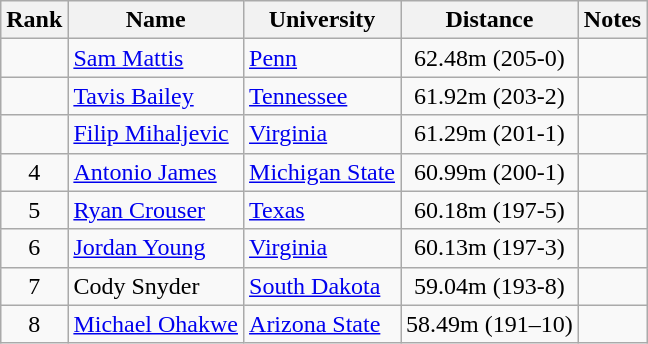<table class="wikitable sortable" style="text-align:center">
<tr>
<th>Rank</th>
<th>Name</th>
<th>University</th>
<th>Distance</th>
<th>Notes</th>
</tr>
<tr>
<td></td>
<td align=left><a href='#'>Sam Mattis</a></td>
<td align=left><a href='#'>Penn</a></td>
<td>62.48m  (205-0)</td>
<td></td>
</tr>
<tr>
<td></td>
<td align=left><a href='#'>Tavis Bailey</a></td>
<td align=left><a href='#'>Tennessee</a></td>
<td>61.92m  (203-2)</td>
<td></td>
</tr>
<tr>
<td></td>
<td align=left><a href='#'>Filip Mihaljevic</a></td>
<td align=left><a href='#'>Virginia</a></td>
<td>61.29m  (201-1)</td>
<td></td>
</tr>
<tr>
<td>4</td>
<td align=left><a href='#'>Antonio James</a></td>
<td align="left"><a href='#'>Michigan State</a></td>
<td>60.99m  (200-1)</td>
<td></td>
</tr>
<tr>
<td>5</td>
<td align=left><a href='#'>Ryan Crouser</a></td>
<td align=left><a href='#'>Texas</a></td>
<td>60.18m  (197-5)</td>
<td></td>
</tr>
<tr>
<td>6</td>
<td align=left><a href='#'>Jordan Young</a></td>
<td align="left"><a href='#'>Virginia</a></td>
<td>60.13m  (197-3)</td>
<td></td>
</tr>
<tr>
<td>7</td>
<td align=left>Cody Snyder</td>
<td align=left><a href='#'>South Dakota</a></td>
<td>59.04m  (193-8)</td>
<td></td>
</tr>
<tr>
<td>8</td>
<td align=left><a href='#'>Michael Ohakwe</a></td>
<td align="left"><a href='#'>Arizona State</a></td>
<td>58.49m  (191–10)</td>
<td></td>
</tr>
</table>
